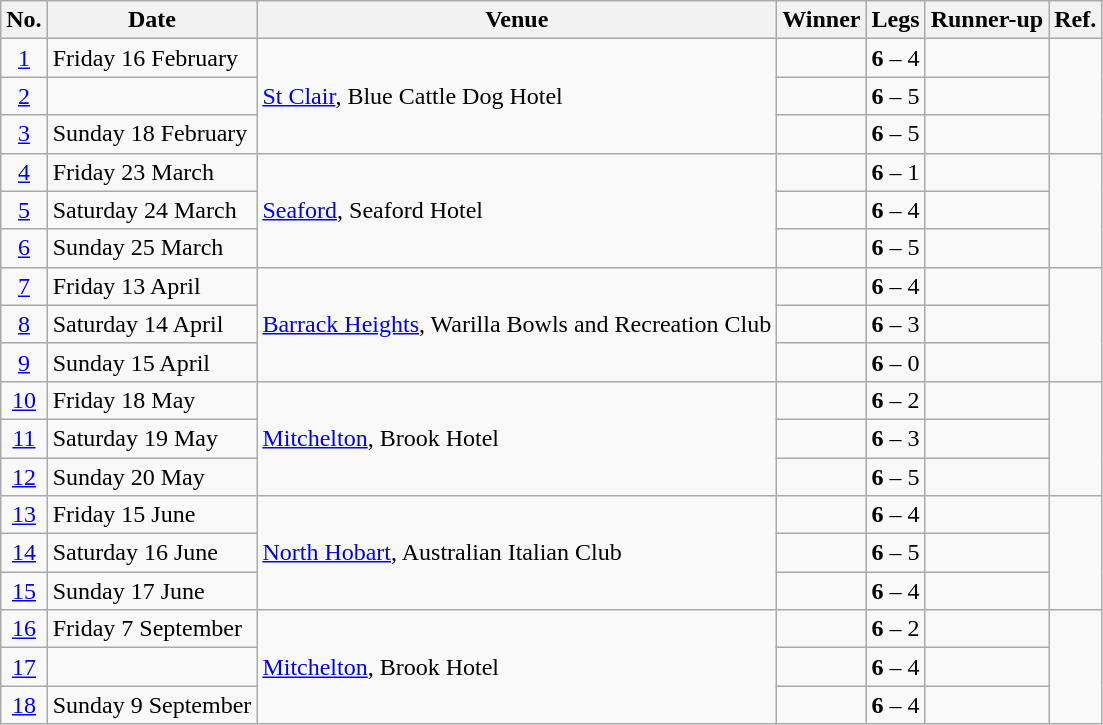<table class="wikitable">
<tr>
<th>No.</th>
<th>Date</th>
<th>Venue</th>
<th>Winner</th>
<th>Legs</th>
<th>Runner-up</th>
<th>Ref.</th>
</tr>
<tr>
<td align=center><a href='#'>1</a></td>
<td>Friday 16 February</td>
<td rowspan=3> <a href='#'>St Clair</a>, Blue Cattle Dog Hotel</td>
<td align=right></td>
<td align=center><strong>6</strong> – 4</td>
<td></td>
<td align=center rowspan=3></td>
</tr>
<tr>
<td align=center><a href='#'>2</a></td>
<td></td>
<td align=right></td>
<td align=center><strong>6</strong> – 5</td>
<td></td>
</tr>
<tr>
<td align=center><a href='#'>3</a></td>
<td>Sunday 18 February</td>
<td align=right></td>
<td align=center><strong>6</strong> – 5</td>
<td></td>
</tr>
<tr>
<td align=center><a href='#'>4</a></td>
<td>Friday 23 March</td>
<td rowspan=3> <a href='#'>Seaford</a>, Seaford Hotel</td>
<td align=right></td>
<td align=center><strong>6</strong> – 1</td>
<td></td>
<td align=center rowspan=3></td>
</tr>
<tr>
<td align=center><a href='#'>5</a></td>
<td>Saturday 24 March</td>
<td align=right></td>
<td align=center><strong>6</strong> – 4</td>
<td></td>
</tr>
<tr>
<td align=center><a href='#'>6</a></td>
<td>Sunday 25 March</td>
<td align=right></td>
<td align=center><strong>6</strong> – 5</td>
<td></td>
</tr>
<tr>
<td align=center><a href='#'>7</a></td>
<td>Friday 13 April</td>
<td rowspan=3> <a href='#'>Barrack Heights</a>, Warilla Bowls and Recreation Club</td>
<td align=right></td>
<td align=center><strong>6</strong> – 4</td>
<td></td>
<td align=center rowspan=3></td>
</tr>
<tr>
<td align=center><a href='#'>8</a></td>
<td>Saturday 14 April</td>
<td align=right></td>
<td align=center><strong>6</strong> – 3</td>
<td></td>
</tr>
<tr>
<td align=center><a href='#'>9</a></td>
<td>Sunday 15 April</td>
<td align=right></td>
<td align=center><strong>6</strong> – 0</td>
<td></td>
</tr>
<tr>
<td align=center><a href='#'>10</a></td>
<td>Friday 18 May</td>
<td rowspan=3> <a href='#'>Mitchelton</a>, Brook Hotel</td>
<td align=right></td>
<td align=center><strong>6</strong> – 2</td>
<td></td>
<td align=center rowspan=3></td>
</tr>
<tr>
<td align=center><a href='#'>11</a></td>
<td>Saturday 19 May</td>
<td align=right></td>
<td align=center><strong>6</strong> – 3</td>
<td></td>
</tr>
<tr>
<td align=center><a href='#'>12</a></td>
<td>Sunday 20 May</td>
<td align=right></td>
<td align=center><strong>6</strong> – 5</td>
<td></td>
</tr>
<tr>
<td align=center><a href='#'>13</a></td>
<td>Friday 15 June</td>
<td rowspan=3> <a href='#'>North Hobart</a>, Australian Italian Club</td>
<td align=right></td>
<td align=center><strong>6</strong> – 4</td>
<td></td>
<td align=center rowspan=3></td>
</tr>
<tr>
<td align=center><a href='#'>14</a></td>
<td>Saturday 16 June</td>
<td align=right></td>
<td align=center><strong>6</strong> – 5</td>
<td></td>
</tr>
<tr>
<td align=center><a href='#'>15</a></td>
<td>Sunday 17 June</td>
<td align=right></td>
<td align=center><strong>6</strong> – 4</td>
<td></td>
</tr>
<tr>
<td align=center><a href='#'>16</a></td>
<td>Friday 7 September</td>
<td rowspan=3> <a href='#'>Mitchelton</a>, Brook Hotel</td>
<td align=right></td>
<td align=center><strong>6</strong> – 2</td>
<td></td>
<td align=center rowspan=3></td>
</tr>
<tr>
<td align=center><a href='#'>17</a></td>
<td></td>
<td align=right></td>
<td align=center><strong>6</strong> – 4</td>
<td></td>
</tr>
<tr>
<td align=center><a href='#'>18</a></td>
<td>Sunday 9 September</td>
<td align=right></td>
<td align=center><strong>6</strong> – 4</td>
<td></td>
</tr>
</table>
